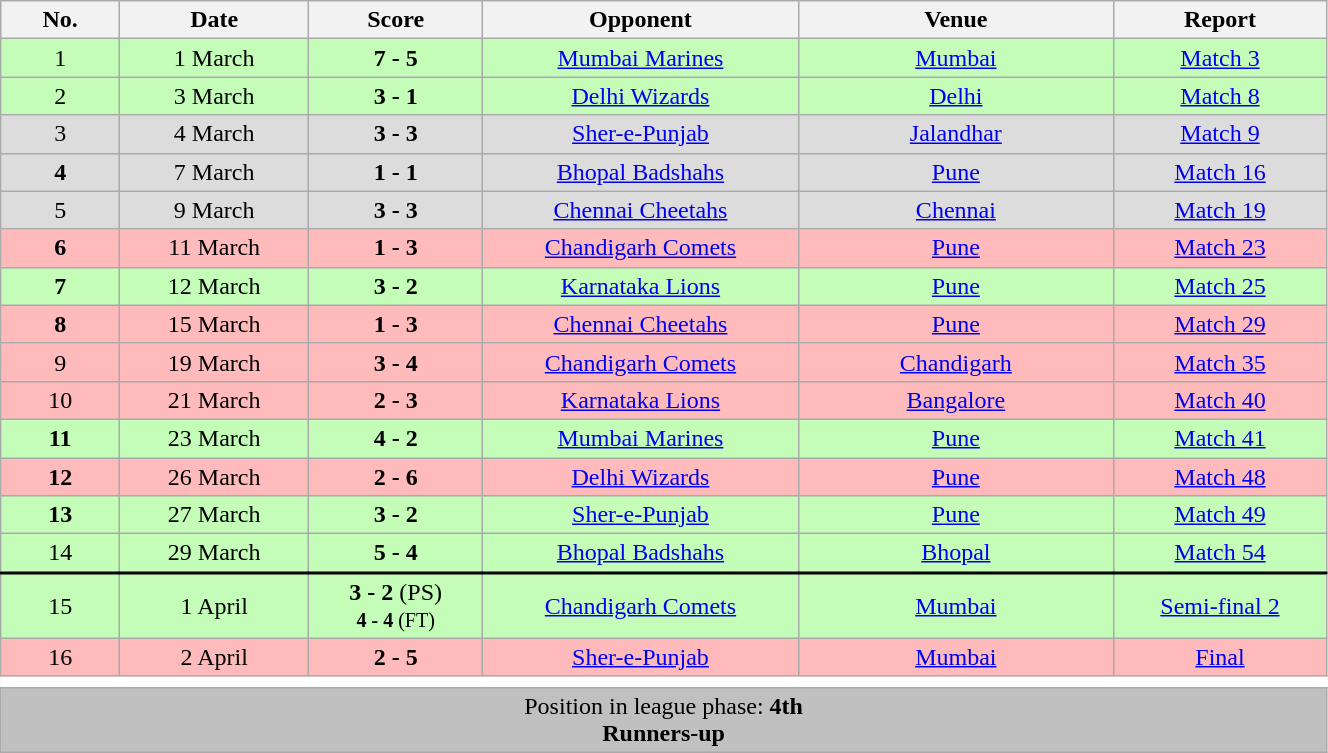<table class=wikitable style="width:70%;text-align:center; border:none;">
<tr>
<th width=10>No.</th>
<th width=15>Date</th>
<th width=25>Score</th>
<th width=35>Opponent</th>
<th width=15>Venue</th>
<th width=15>Report</th>
</tr>
<tr style="background:#c3fdb8;">
<td>1</td>
<td>1 March</td>
<td><strong>7 - 5</strong></td>
<td><a href='#'>Mumbai Marines</a></td>
<td><a href='#'>Mumbai</a></td>
<td><a href='#'>Match 3</a></td>
</tr>
<tr style="background:#c3fdb8;">
<td>2</td>
<td>3 March</td>
<td><strong>3 - 1</strong></td>
<td><a href='#'>Delhi Wizards</a></td>
<td><a href='#'>Delhi</a></td>
<td><a href='#'>Match 8</a></td>
</tr>
<tr style="background:#dcdcdc;">
<td>3</td>
<td>4 March</td>
<td><strong>3 - 3</strong></td>
<td><a href='#'>Sher-e-Punjab</a></td>
<td><a href='#'>Jalandhar</a></td>
<td><a href='#'>Match 9</a></td>
</tr>
<tr style="background:#dcdcdc;">
<td><strong>4</strong></td>
<td>7 March</td>
<td><strong>1 - 1</strong></td>
<td><a href='#'>Bhopal Badshahs</a></td>
<td><a href='#'>Pune</a></td>
<td><a href='#'>Match 16</a></td>
</tr>
<tr style="background:#dcdcdc;">
<td>5</td>
<td>9 March</td>
<td><strong>3 - 3</strong></td>
<td><a href='#'>Chennai Cheetahs</a></td>
<td><a href='#'>Chennai</a></td>
<td><a href='#'>Match 19</a></td>
</tr>
<tr style="background:#fbb;">
<td><strong>6</strong></td>
<td>11 March</td>
<td><strong>1 - 3</strong></td>
<td><a href='#'>Chandigarh Comets</a></td>
<td><a href='#'>Pune</a></td>
<td><a href='#'>Match 23</a></td>
</tr>
<tr style="background:#c3fdb8;">
<td><strong>7</strong></td>
<td>12 March</td>
<td><strong>3 - 2</strong></td>
<td><a href='#'>Karnataka Lions</a></td>
<td><a href='#'>Pune</a></td>
<td><a href='#'>Match 25</a></td>
</tr>
<tr style="background:#fbb;">
<td><strong>8</strong></td>
<td>15 March</td>
<td><strong>1 - 3</strong></td>
<td><a href='#'>Chennai Cheetahs</a></td>
<td><a href='#'>Pune</a></td>
<td><a href='#'>Match 29</a></td>
</tr>
<tr style="background:#fbb;">
<td>9</td>
<td>19 March</td>
<td><strong>3 - 4</strong></td>
<td><a href='#'>Chandigarh Comets</a></td>
<td><a href='#'>Chandigarh</a></td>
<td><a href='#'>Match 35</a></td>
</tr>
<tr style="background:#fbb;">
<td>10</td>
<td>21 March</td>
<td><strong>2 - 3</strong></td>
<td><a href='#'>Karnataka Lions</a></td>
<td><a href='#'>Bangalore</a></td>
<td><a href='#'>Match 40</a></td>
</tr>
<tr style="background:#c3fdb8;">
<td><strong>11</strong></td>
<td>23 March</td>
<td><strong>4 - 2</strong></td>
<td><a href='#'>Mumbai Marines</a></td>
<td><a href='#'>Pune</a></td>
<td><a href='#'>Match 41</a></td>
</tr>
<tr style="background:#fbb;">
<td><strong>12</strong></td>
<td>26 March</td>
<td><strong>2 - 6</strong></td>
<td><a href='#'>Delhi Wizards</a></td>
<td><a href='#'>Pune</a></td>
<td><a href='#'>Match 48</a></td>
</tr>
<tr style="background:#c3fdb8;">
<td><strong>13</strong></td>
<td>27 March</td>
<td><strong>3 - 2</strong></td>
<td><a href='#'>Sher-e-Punjab</a></td>
<td><a href='#'>Pune</a></td>
<td><a href='#'>Match 49</a></td>
</tr>
<tr style="background:#c3fdb8;">
<td>14</td>
<td>29 March</td>
<td><strong>5 - 4</strong></td>
<td><a href='#'>Bhopal Badshahs</a></td>
<td><a href='#'>Bhopal</a></td>
<td><a href='#'>Match 54</a></td>
</tr>
<tr style="border-top:2px solid black; background:#c3fdb8;">
<td>15</td>
<td>1 April</td>
<td><strong>3 - 2</strong> <span>(PS)</span> <br> <small><strong>4 - 4</strong> <span>(FT)</span></small></td>
<td><a href='#'>Chandigarh Comets</a></td>
<td><a href='#'>Mumbai</a></td>
<td><a href='#'>Semi-final 2</a></td>
</tr>
<tr style="background:#fbb;">
<td>16</td>
<td>2 April</td>
<td><strong>2 - 5</strong></td>
<td><a href='#'>Sher-e-Punjab</a></td>
<td><a href='#'>Mumbai</a></td>
<td><a href='#'>Final</a></td>
</tr>
<tr>
<td colspan="6" style="background:#ffffff; border:none"></td>
</tr>
<tr style="background:silver">
<td colspan="6">Position in league phase: <strong>4th</strong><br><strong>Runners-up</strong></td>
</tr>
</table>
